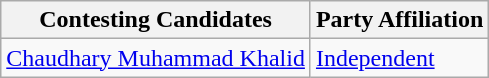<table class="wikitable sortable">
<tr>
<th>Contesting Candidates</th>
<th>Party Affiliation</th>
</tr>
<tr>
<td><a href='#'>Chaudhary Muhammad Khalid</a></td>
<td><a href='#'>Independent</a></td>
</tr>
</table>
